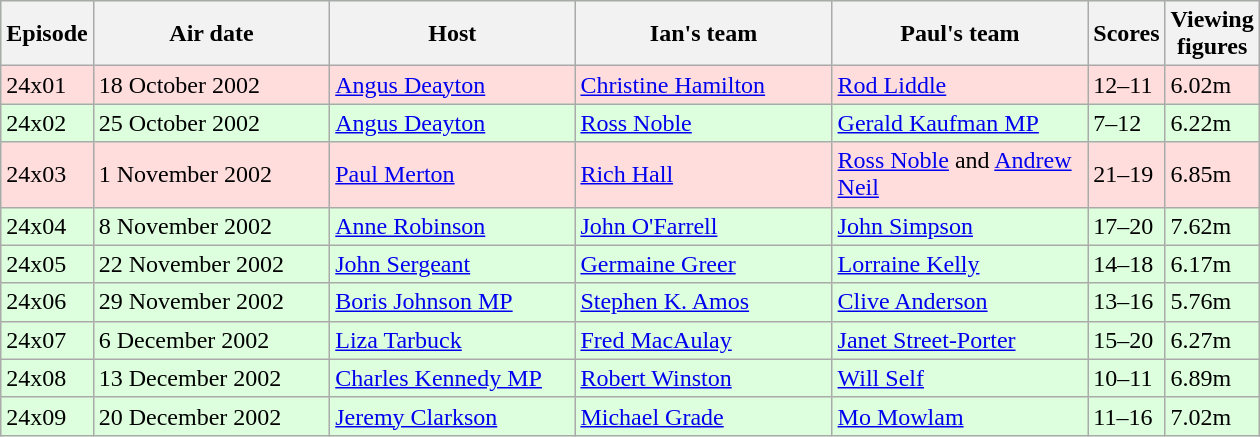<table class="wikitable"  style="width:840px; background:#dfd;">
<tr>
<th style="width:5%;">Episode</th>
<th style="width:21%;">Air date</th>
<th style="width:22%;">Host</th>
<th style="width:23%;">Ian's team</th>
<th style="width:23%;">Paul's team</th>
<th style="width:5%;">Scores</th>
<th style="width:120%;">Viewing figures</th>
</tr>
<tr style="background:#fdd;">
<td>24x01</td>
<td>18 October 2002</td>
<td><a href='#'>Angus Deayton</a></td>
<td><a href='#'>Christine Hamilton</a></td>
<td><a href='#'>Rod Liddle</a></td>
<td>12–11</td>
<td>6.02m</td>
</tr>
<tr>
<td>24x02</td>
<td>25 October 2002</td>
<td><a href='#'>Angus Deayton</a></td>
<td><a href='#'>Ross Noble</a></td>
<td><a href='#'>Gerald Kaufman MP</a></td>
<td>7–12</td>
<td>6.22m</td>
</tr>
<tr style="background:#fdd;">
<td>24x03</td>
<td>1 November 2002</td>
<td><a href='#'>Paul Merton</a></td>
<td><a href='#'>Rich Hall</a></td>
<td><a href='#'>Ross Noble</a> and <a href='#'>Andrew Neil</a></td>
<td>21–19</td>
<td>6.85m</td>
</tr>
<tr>
<td>24x04</td>
<td>8 November 2002</td>
<td><a href='#'>Anne Robinson</a></td>
<td><a href='#'>John O'Farrell</a></td>
<td><a href='#'>John Simpson</a></td>
<td>17–20</td>
<td>7.62m</td>
</tr>
<tr>
<td>24x05</td>
<td>22 November 2002</td>
<td><a href='#'>John Sergeant</a></td>
<td><a href='#'>Germaine Greer</a></td>
<td><a href='#'>Lorraine Kelly</a></td>
<td>14–18</td>
<td>6.17m</td>
</tr>
<tr>
<td>24x06</td>
<td>29 November 2002</td>
<td><a href='#'>Boris Johnson MP</a></td>
<td><a href='#'>Stephen K. Amos</a></td>
<td><a href='#'>Clive Anderson</a></td>
<td>13–16</td>
<td>5.76m</td>
</tr>
<tr>
<td>24x07</td>
<td>6 December 2002</td>
<td><a href='#'>Liza Tarbuck</a></td>
<td><a href='#'>Fred MacAulay</a></td>
<td><a href='#'>Janet Street-Porter</a></td>
<td>15–20</td>
<td>6.27m</td>
</tr>
<tr>
<td>24x08</td>
<td>13 December 2002</td>
<td><a href='#'>Charles Kennedy MP</a></td>
<td><a href='#'>Robert Winston</a></td>
<td><a href='#'>Will Self</a></td>
<td>10–11</td>
<td>6.89m</td>
</tr>
<tr>
<td>24x09</td>
<td>20 December 2002</td>
<td><a href='#'>Jeremy Clarkson</a></td>
<td><a href='#'>Michael Grade</a></td>
<td><a href='#'>Mo Mowlam</a></td>
<td>11–16</td>
<td>7.02m</td>
</tr>
</table>
